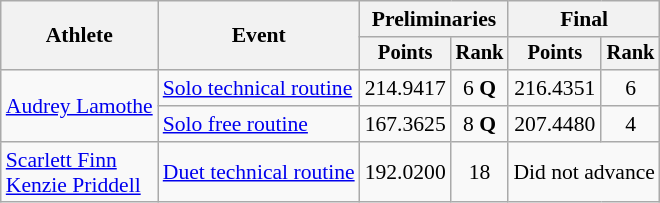<table class="wikitable" style="text-align:center; font-size:90%;">
<tr>
<th rowspan="2">Athlete</th>
<th rowspan="2">Event</th>
<th colspan="2">Preliminaries</th>
<th colspan="2">Final</th>
</tr>
<tr style="font-size:95%">
<th>Points</th>
<th>Rank</th>
<th>Points</th>
<th>Rank</th>
</tr>
<tr>
<td align=left rowspan=2><a href='#'>Audrey Lamothe</a></td>
<td align=left><a href='#'>Solo technical routine</a></td>
<td>214.9417</td>
<td>6 <strong>Q</strong></td>
<td>216.4351</td>
<td>6</td>
</tr>
<tr>
<td align=left><a href='#'>Solo free routine</a></td>
<td>167.3625</td>
<td>8 <strong>Q</strong></td>
<td>207.4480</td>
<td>4</td>
</tr>
<tr>
<td align=left><a href='#'>Scarlett Finn</a><br> <a href='#'>Kenzie Priddell</a></td>
<td align=left><a href='#'>Duet technical routine</a></td>
<td>192.0200</td>
<td>18</td>
<td colspan=2>Did not advance</td>
</tr>
</table>
